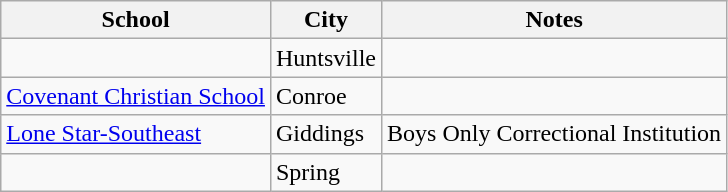<table class="wikitable">
<tr>
<th>School</th>
<th>City</th>
<th>Notes</th>
</tr>
<tr>
<td></td>
<td>Huntsville</td>
<td></td>
</tr>
<tr>
<td><a href='#'>Covenant Christian School</a></td>
<td>Conroe</td>
<td></td>
</tr>
<tr>
<td><a href='#'>Lone Star-Southeast</a></td>
<td>Giddings</td>
<td>Boys Only Correctional Institution</td>
</tr>
<tr>
<td></td>
<td>Spring</td>
<td></td>
</tr>
</table>
